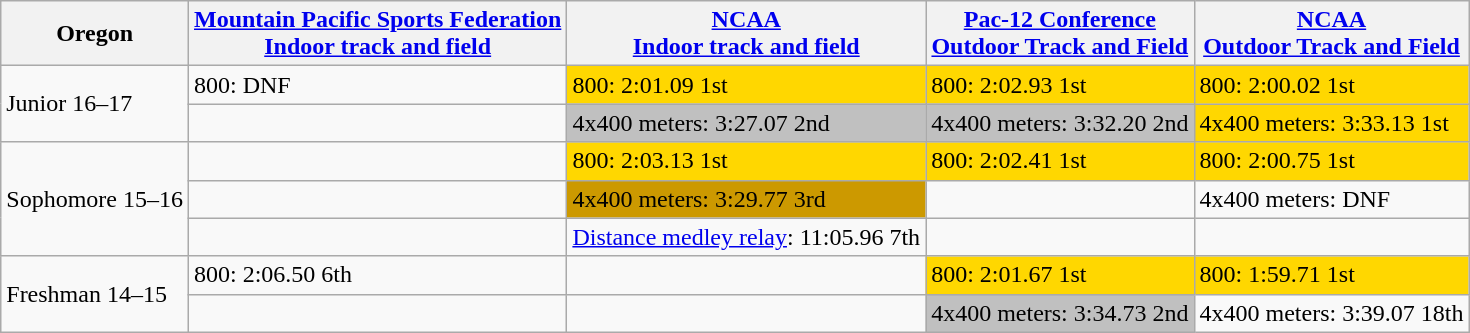<table class="wikitable sortable">
<tr>
<th>Oregon</th>
<th><a href='#'>Mountain Pacific Sports Federation</a> <br><a href='#'>Indoor track and field</a></th>
<th><a href='#'>NCAA</a><br> <a href='#'>Indoor track and field</a></th>
<th><a href='#'>Pac-12 Conference</a> <br><a href='#'>Outdoor Track and Field</a></th>
<th><a href='#'>NCAA</a><br> <a href='#'>Outdoor Track and Field</a></th>
</tr>
<tr>
<td Rowspan=2>Junior 16–17</td>
<td>800: DNF</td>
<td bgcolor=gold>800: 2:01.09 1st</td>
<td bgcolor=gold>800: 2:02.93 1st</td>
<td bgcolor=gold>800: 2:00.02 1st</td>
</tr>
<tr>
<td></td>
<td bgcolor=silver>4x400 meters: 3:27.07 2nd</td>
<td bgcolor=silver>4x400 meters: 3:32.20 2nd</td>
<td bgcolor=gold>4x400 meters: 3:33.13 1st</td>
</tr>
<tr>
<td Rowspan=3>Sophomore 15–16</td>
<td></td>
<td bgcolor=gold>800: 2:03.13 1st</td>
<td bgcolor=gold>800: 2:02.41 1st</td>
<td bgcolor=gold>800: 2:00.75 1st</td>
</tr>
<tr>
<td></td>
<td bgcolor=cc9900>4x400 meters: 3:29.77 3rd</td>
<td></td>
<td>4x400 meters: DNF</td>
</tr>
<tr>
<td></td>
<td><a href='#'>Distance medley relay</a>: 11:05.96 7th</td>
<td></td>
<td></td>
</tr>
<tr>
<td Rowspan=2>Freshman 14–15</td>
<td>800: 2:06.50 6th</td>
<td></td>
<td bgcolor=gold>800: 2:01.67 1st</td>
<td bgcolor=gold>800: 1:59.71 1st</td>
</tr>
<tr>
<td></td>
<td></td>
<td bgcolor=silver>4x400 meters: 3:34.73 2nd</td>
<td>4x400 meters: 3:39.07 18th</td>
</tr>
</table>
